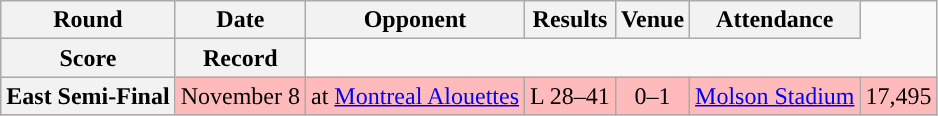<table class="wikitable" style="text-align:center">
<tr>
<th>Round</th>
<th>Date</th>
<th>Opponent</th>
<th>Results</th>
<th>Venue</th>
<th>Attendance</th>
</tr>
<tr>
<th>Score</th>
<th>Record</th>
</tr>
<tr style="background:#ffbbbb">
<th>East Semi-Final</th>
<td>November 8</td>
<td>at <a href='#'>Montreal Alouettes</a></td>
<td>L 28–41</td>
<td>0–1</td>
<td><a href='#'>Molson Stadium</a></td>
<td>17,495</td>
</tr>
</table>
